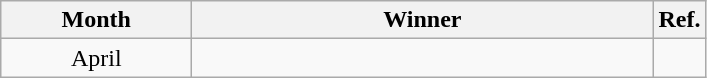<table class="wikitable" border="1">
<tr>
<th width=120px>Month</th>
<th width=300px>Winner</th>
<th>Ref.</th>
</tr>
<tr>
<td align=center>April</td>
<td></td>
<td align=center></td>
</tr>
</table>
